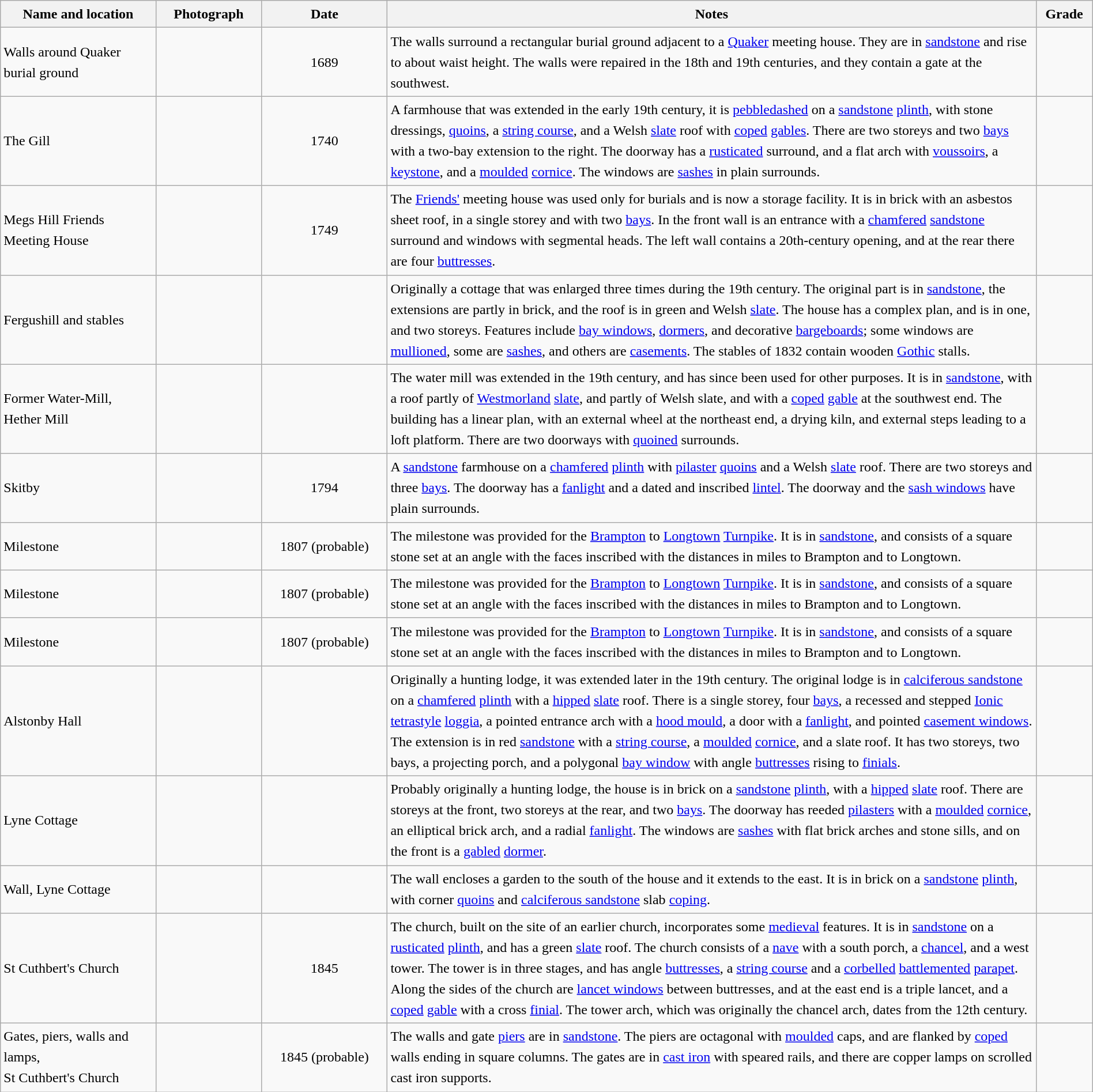<table class="wikitable sortable plainrowheaders" style="width:100%; border:0; text-align:left; line-height:150%;">
<tr>
<th scope="col"  style="width:150px">Name and location</th>
<th scope="col"  style="width:100px" class="unsortable">Photograph</th>
<th scope="col"  style="width:120px">Date</th>
<th scope="col"  style="width:650px" class="unsortable">Notes</th>
<th scope="col"  style="width:50px">Grade</th>
</tr>
<tr>
<td>Walls around Quaker burial ground<br><small></small></td>
<td></td>
<td align="center">1689</td>
<td>The walls surround a rectangular burial ground adjacent to a <a href='#'>Quaker</a> meeting house.  They are in <a href='#'>sandstone</a> and rise to about waist height.  The walls were repaired in the 18th and 19th centuries, and they contain a gate at the southwest.</td>
<td align="center" ></td>
</tr>
<tr>
<td>The Gill<br><small></small></td>
<td></td>
<td align="center">1740</td>
<td>A farmhouse that was extended in the early 19th century, it is <a href='#'>pebbledashed</a> on a <a href='#'>sandstone</a> <a href='#'>plinth</a>, with stone dressings, <a href='#'>quoins</a>, a <a href='#'>string course</a>, and a Welsh <a href='#'>slate</a> roof with <a href='#'>coped</a> <a href='#'>gables</a>.  There are two storeys and two <a href='#'>bays</a> with a two-bay extension to the right.  The doorway has a <a href='#'>rusticated</a> surround, and a flat arch with <a href='#'>voussoirs</a>, a <a href='#'>keystone</a>, and a <a href='#'>moulded</a> <a href='#'>cornice</a>.  The windows are <a href='#'>sashes</a> in plain surrounds.</td>
<td align="center" ></td>
</tr>
<tr>
<td>Megs Hill Friends Meeting House<br><small></small></td>
<td></td>
<td align="center">1749</td>
<td>The <a href='#'>Friends'</a> meeting house was used only for burials and is now a storage facility.  It is in brick with an asbestos sheet roof, in a single storey and with two <a href='#'>bays</a>.  In the front wall is an entrance with a <a href='#'>chamfered</a> <a href='#'>sandstone</a> surround and windows with segmental heads.  The left wall contains a 20th-century opening, and at the rear there are four <a href='#'>buttresses</a>.</td>
<td align="center" ></td>
</tr>
<tr>
<td>Fergushill and stables<br><small></small></td>
<td></td>
<td align="center"></td>
<td>Originally a cottage that was enlarged three times during the 19th century.  The original part is in <a href='#'>sandstone</a>, the extensions are partly in brick, and the roof is in green and Welsh <a href='#'>slate</a>.  The house has a complex plan, and is in one,  and two storeys.  Features include <a href='#'>bay windows</a>, <a href='#'>dormers</a>, and decorative <a href='#'>bargeboards</a>; some windows are <a href='#'>mullioned</a>, some are <a href='#'>sashes</a>, and others are <a href='#'>casements</a>.  The stables of 1832 contain wooden <a href='#'>Gothic</a> stalls.</td>
<td align="center" ></td>
</tr>
<tr>
<td>Former Water-Mill, Hether Mill<br><small></small></td>
<td></td>
<td align="center"></td>
<td>The water mill was extended in the 19th century, and has since been used for other purposes. It is in <a href='#'>sandstone</a>, with a roof partly of <a href='#'>Westmorland</a> <a href='#'>slate</a>, and partly of Welsh slate, and with a <a href='#'>coped</a> <a href='#'>gable</a> at the southwest end.  The building has a linear plan, with an external wheel at the northeast end, a drying kiln, and external steps leading to a loft platform.  There are two doorways with <a href='#'>quoined</a> surrounds.</td>
<td align="center" ></td>
</tr>
<tr>
<td>Skitby<br><small></small></td>
<td></td>
<td align="center">1794</td>
<td>A <a href='#'>sandstone</a> farmhouse on a <a href='#'>chamfered</a> <a href='#'>plinth</a> with <a href='#'>pilaster</a> <a href='#'>quoins</a> and a Welsh <a href='#'>slate</a> roof.  There are two storeys and three <a href='#'>bays</a>.  The doorway has a <a href='#'>fanlight</a> and a dated and inscribed <a href='#'>lintel</a>.  The doorway and the <a href='#'>sash windows</a> have plain surrounds.</td>
<td align="center" ></td>
</tr>
<tr>
<td>Milestone<br><small></small></td>
<td></td>
<td align="center">1807 (probable)</td>
<td>The milestone was provided for the <a href='#'>Brampton</a> to <a href='#'>Longtown</a> <a href='#'>Turnpike</a>.  It is in <a href='#'>sandstone</a>, and consists of a square stone set at an angle with the faces inscribed with the distances in miles to Brampton and to Longtown.</td>
<td align="center" ></td>
</tr>
<tr>
<td>Milestone<br><small></small></td>
<td></td>
<td align="center">1807 (probable)</td>
<td>The milestone was provided for the <a href='#'>Brampton</a> to <a href='#'>Longtown</a> <a href='#'>Turnpike</a>.  It is in <a href='#'>sandstone</a>, and consists of a square stone set at an angle with the faces inscribed with the distances in miles to Brampton and to Longtown.</td>
<td align="center" ></td>
</tr>
<tr>
<td>Milestone<br><small></small></td>
<td></td>
<td align="center">1807 (probable)</td>
<td>The milestone was provided for the <a href='#'>Brampton</a> to <a href='#'>Longtown</a> <a href='#'>Turnpike</a>.  It is in <a href='#'>sandstone</a>, and consists of a square stone set at an angle with the faces inscribed with the distances in miles to Brampton and to Longtown.</td>
<td align="center" ></td>
</tr>
<tr>
<td>Alstonby Hall<br><small></small></td>
<td></td>
<td align="center"></td>
<td>Originally a hunting lodge, it was extended later in the 19th century.  The original lodge is in <a href='#'>calciferous sandstone</a> on a <a href='#'>chamfered</a> <a href='#'>plinth</a> with a <a href='#'>hipped</a> <a href='#'>slate</a> roof.  There is a single storey, four <a href='#'>bays</a>, a recessed and stepped <a href='#'>Ionic</a> <a href='#'>tetrastyle</a> <a href='#'>loggia</a>, a pointed entrance arch with a <a href='#'>hood mould</a>, a door with a <a href='#'>fanlight</a>, and pointed <a href='#'>casement windows</a>.  The extension is in red <a href='#'>sandstone</a> with a <a href='#'>string course</a>, a <a href='#'>moulded</a> <a href='#'>cornice</a>, and a slate roof.  It has two storeys, two bays, a projecting porch, and a polygonal <a href='#'>bay window</a> with angle <a href='#'>buttresses</a> rising to <a href='#'>finials</a>.</td>
<td align="center" ></td>
</tr>
<tr>
<td>Lyne Cottage<br><small></small></td>
<td></td>
<td align="center"></td>
<td>Probably originally a hunting lodge, the house is in brick on a <a href='#'>sandstone</a> <a href='#'>plinth</a>, with a <a href='#'>hipped</a> <a href='#'>slate</a> roof.  There are  storeys at the front, two storeys at the rear, and two <a href='#'>bays</a>.  The doorway has reeded <a href='#'>pilasters</a> with a <a href='#'>moulded</a> <a href='#'>cornice</a>, an elliptical brick arch, and a radial <a href='#'>fanlight</a>.  The windows are <a href='#'>sashes</a> with flat brick arches and stone sills, and on the front is a <a href='#'>gabled</a> <a href='#'>dormer</a>.</td>
<td align="center" ></td>
</tr>
<tr>
<td>Wall, Lyne Cottage<br><small></small></td>
<td></td>
<td align="center"></td>
<td>The wall encloses a garden to the south of the house and it extends to the east.  It is in brick on a <a href='#'>sandstone</a> <a href='#'>plinth</a>, with corner <a href='#'>quoins</a> and <a href='#'>calciferous sandstone</a> slab <a href='#'>coping</a>.</td>
<td align="center" ></td>
</tr>
<tr>
<td>St Cuthbert's Church<br><small></small></td>
<td></td>
<td align="center">1845</td>
<td>The church, built on the site of an earlier church, incorporates some <a href='#'>medieval</a> features.  It is in <a href='#'>sandstone</a> on a <a href='#'>rusticated</a> <a href='#'>plinth</a>, and has a green <a href='#'>slate</a> roof.  The church consists of a <a href='#'>nave</a> with a south porch, a <a href='#'>chancel</a>, and a west tower.  The tower is in three stages, and has angle <a href='#'>buttresses</a>, a <a href='#'>string course</a> and a <a href='#'>corbelled</a> <a href='#'>battlemented</a> <a href='#'>parapet</a>.  Along the sides of the church are <a href='#'>lancet windows</a> between buttresses, and at the east end is a triple lancet, and a <a href='#'>coped</a> <a href='#'>gable</a> with a cross <a href='#'>finial</a>.  The tower arch, which was originally the chancel arch, dates from the 12th century.</td>
<td align="center" ></td>
</tr>
<tr>
<td>Gates, piers, walls and lamps,<br>St Cuthbert's Church<br><small></small></td>
<td></td>
<td align="center">1845 (probable)</td>
<td>The walls and gate <a href='#'>piers</a> are in <a href='#'>sandstone</a>.  The piers are octagonal with <a href='#'>moulded</a> caps, and are flanked by <a href='#'>coped</a> walls ending in square columns.  The gates are in <a href='#'>cast iron</a> with speared rails, and there are copper lamps on scrolled cast iron supports.</td>
<td align="center" ></td>
</tr>
<tr>
</tr>
</table>
